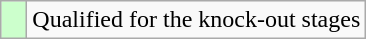<table class="wikitable">
<tr>
<td width=10px bgcolor="#ccffcc"></td>
<td>Qualified for the knock-out stages</td>
</tr>
</table>
